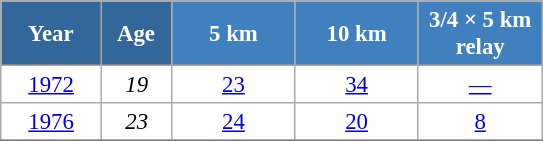<table class="wikitable" style="font-size:95%; text-align:center; border:grey solid 1px; border-collapse:collapse; background:#ffffff;">
<tr>
<th style="background-color:#369; color:white; width:60px;"> Year </th>
<th style="background-color:#369; color:white; width:40px;"> Age </th>
<th style="background-color:#4180be; color:white; width:75px;"> 5 km </th>
<th style="background-color:#4180be; color:white; width:75px;"> 10 km </th>
<th style="background-color:#4180be; color:white; width:75px;"> 3/4 × 5 km <br> relay </th>
</tr>
<tr>
<td><a href='#'>1972</a></td>
<td><em>19</em></td>
<td><a href='#'>23</a></td>
<td><a href='#'>34</a></td>
<td><a href='#'>—</a></td>
</tr>
<tr>
<td><a href='#'>1976</a></td>
<td><em>23</em></td>
<td><a href='#'>24</a></td>
<td><a href='#'>20</a></td>
<td><a href='#'>8</a></td>
</tr>
<tr>
</tr>
</table>
